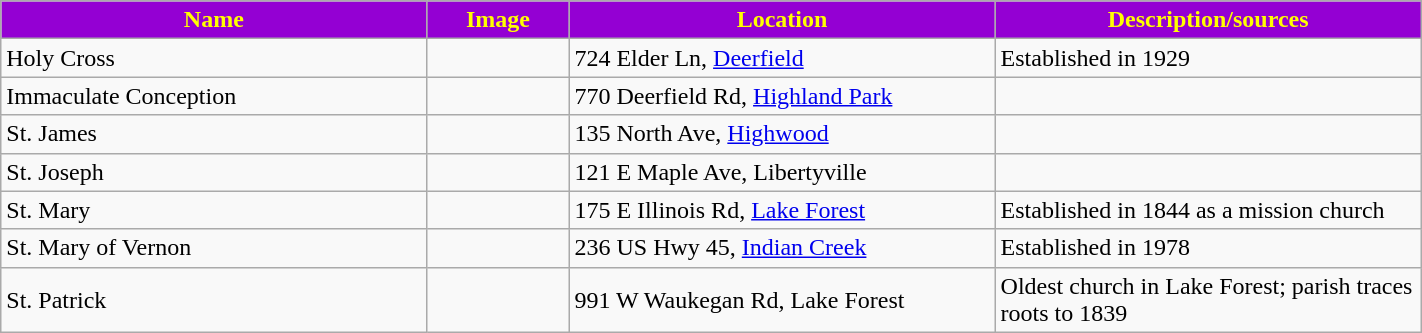<table class="wikitable sortable" style="width:75%">
<tr>
<th style="background:darkviolet; color:yellow;" width="30%"><strong>Name</strong></th>
<th style="background:darkviolet; color:yellow;" width="10%"><strong>Image</strong></th>
<th style="background:darkviolet; color:yellow;" width="30%"><strong>Location</strong></th>
<th style="background:darkviolet; color:yellow;" width="30%"><strong>Description/sources</strong></th>
</tr>
<tr>
<td>Holy Cross</td>
<td></td>
<td>724 Elder Ln, <a href='#'>Deerfield</a></td>
<td>Established in 1929</td>
</tr>
<tr>
<td>Immaculate Conception</td>
<td></td>
<td>770 Deerfield Rd, <a href='#'>Highland Park</a></td>
<td></td>
</tr>
<tr>
<td>St. James</td>
<td></td>
<td>135 North Ave, <a href='#'>Highwood</a></td>
<td></td>
</tr>
<tr>
<td>St. Joseph</td>
<td></td>
<td>121 E Maple Ave, Libertyville</td>
<td></td>
</tr>
<tr>
<td>St. Mary</td>
<td></td>
<td>175 E Illinois Rd, <a href='#'>Lake Forest</a></td>
<td>Established in 1844 as a mission church</td>
</tr>
<tr>
<td>St. Mary of Vernon</td>
<td></td>
<td>236 US Hwy 45, <a href='#'>Indian Creek</a></td>
<td>Established in 1978</td>
</tr>
<tr>
<td>St. Patrick</td>
<td></td>
<td>991 W Waukegan Rd, Lake Forest</td>
<td>Oldest church in Lake Forest; parish traces roots to 1839</td>
</tr>
</table>
